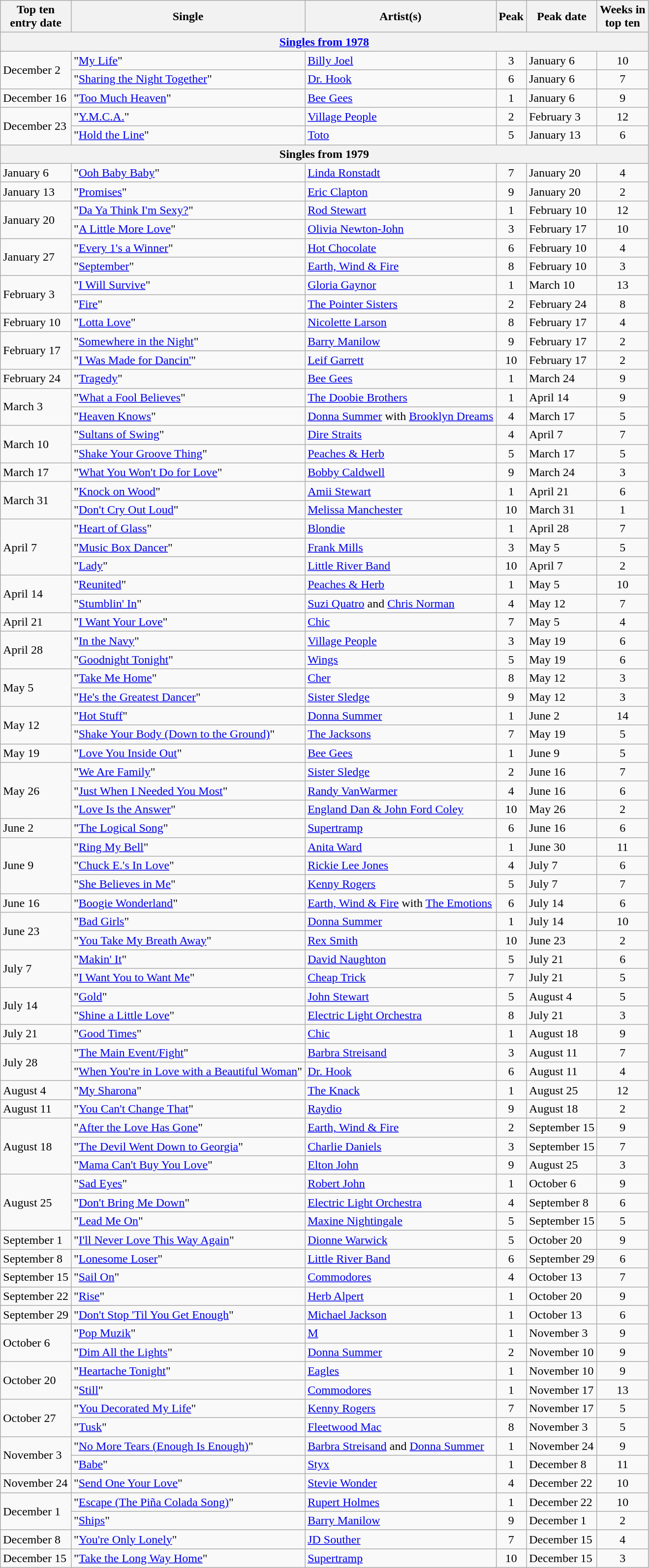<table class="wikitable sortable">
<tr>
<th>Top ten<br>entry date</th>
<th>Single</th>
<th>Artist(s)</th>
<th>Peak</th>
<th>Peak date</th>
<th>Weeks in<br>top ten</th>
</tr>
<tr>
<th colspan=6><a href='#'>Singles from 1978</a></th>
</tr>
<tr>
<td rowspan="2">December 2</td>
<td>"<a href='#'>My Life</a>"</td>
<td><a href='#'>Billy Joel</a></td>
<td align=center>3</td>
<td>January 6</td>
<td align=center>10</td>
</tr>
<tr>
<td>"<a href='#'>Sharing the Night Together</a>"</td>
<td><a href='#'>Dr. Hook</a></td>
<td align=center>6</td>
<td>January 6</td>
<td align=center>7</td>
</tr>
<tr>
<td>December 16</td>
<td>"<a href='#'>Too Much Heaven</a>"</td>
<td><a href='#'>Bee Gees</a></td>
<td align=center>1</td>
<td>January 6</td>
<td align=center>9</td>
</tr>
<tr>
<td rowspan="2">December 23</td>
<td>"<a href='#'>Y.M.C.A.</a>"</td>
<td><a href='#'>Village People</a></td>
<td align=center>2</td>
<td>February 3</td>
<td align=center>12</td>
</tr>
<tr>
<td>"<a href='#'>Hold the Line</a>"</td>
<td><a href='#'>Toto</a></td>
<td align=center>5</td>
<td>January 13</td>
<td align=center>6</td>
</tr>
<tr>
<th colspan=6>Singles from 1979</th>
</tr>
<tr>
<td>January 6</td>
<td>"<a href='#'>Ooh Baby Baby</a>"</td>
<td><a href='#'>Linda Ronstadt</a></td>
<td align=center>7</td>
<td>January 20</td>
<td align=center>4</td>
</tr>
<tr>
<td>January 13</td>
<td>"<a href='#'>Promises</a>"</td>
<td><a href='#'>Eric Clapton</a></td>
<td align=center>9</td>
<td>January 20</td>
<td align=center>2</td>
</tr>
<tr>
<td rowspan="2">January 20</td>
<td>"<a href='#'>Da Ya Think I'm Sexy?</a>"</td>
<td><a href='#'>Rod Stewart</a></td>
<td align=center>1</td>
<td>February 10</td>
<td align=center>12</td>
</tr>
<tr>
<td>"<a href='#'>A Little More Love</a>"</td>
<td><a href='#'>Olivia Newton-John</a></td>
<td align=center>3</td>
<td>February 17</td>
<td align=center>10</td>
</tr>
<tr>
<td rowspan="2">January 27</td>
<td>"<a href='#'>Every 1's a Winner</a>"</td>
<td><a href='#'>Hot Chocolate</a></td>
<td align=center>6</td>
<td>February 10</td>
<td align=center>4</td>
</tr>
<tr>
<td>"<a href='#'>September</a>"</td>
<td><a href='#'>Earth, Wind & Fire</a></td>
<td align=center>8</td>
<td>February 10</td>
<td align=center>3</td>
</tr>
<tr>
<td rowspan="2">February 3</td>
<td>"<a href='#'>I Will Survive</a>"</td>
<td><a href='#'>Gloria Gaynor</a></td>
<td align=center>1</td>
<td>March 10</td>
<td align=center>13</td>
</tr>
<tr>
<td>"<a href='#'>Fire</a>"</td>
<td><a href='#'>The Pointer Sisters</a></td>
<td align=center>2</td>
<td>February 24</td>
<td align=center>8</td>
</tr>
<tr>
<td>February 10</td>
<td>"<a href='#'>Lotta Love</a>"</td>
<td><a href='#'>Nicolette Larson</a></td>
<td align=center>8</td>
<td>February 17</td>
<td align=center>4</td>
</tr>
<tr>
<td rowspan="2">February 17</td>
<td>"<a href='#'>Somewhere in the Night</a>"</td>
<td><a href='#'>Barry Manilow</a></td>
<td align=center>9</td>
<td>February 17</td>
<td align=center>2</td>
</tr>
<tr>
<td>"<a href='#'>I Was Made for Dancin'</a>"</td>
<td><a href='#'>Leif Garrett</a></td>
<td align=center>10</td>
<td>February 17</td>
<td align=center>2</td>
</tr>
<tr>
<td>February 24</td>
<td>"<a href='#'>Tragedy</a>"</td>
<td><a href='#'>Bee Gees</a></td>
<td align=center>1</td>
<td>March 24</td>
<td align=center>9</td>
</tr>
<tr>
<td rowspan="2">March 3</td>
<td>"<a href='#'>What a Fool Believes</a>"</td>
<td><a href='#'>The Doobie Brothers</a></td>
<td align=center>1</td>
<td>April 14</td>
<td align=center>9</td>
</tr>
<tr>
<td>"<a href='#'>Heaven Knows</a>"</td>
<td><a href='#'>Donna Summer</a> with <a href='#'>Brooklyn Dreams</a></td>
<td align=center>4</td>
<td>March 17</td>
<td align=center>5</td>
</tr>
<tr>
<td rowspan="2">March 10</td>
<td>"<a href='#'>Sultans of Swing</a>"</td>
<td><a href='#'>Dire Straits</a></td>
<td align=center>4</td>
<td>April 7</td>
<td align=center>7</td>
</tr>
<tr>
<td>"<a href='#'>Shake Your Groove Thing</a>"</td>
<td><a href='#'>Peaches & Herb</a></td>
<td align=center>5</td>
<td>March 17</td>
<td align=center>5</td>
</tr>
<tr>
<td>March 17</td>
<td>"<a href='#'>What You Won't Do for Love</a>"</td>
<td><a href='#'>Bobby Caldwell</a></td>
<td align=center>9</td>
<td>March 24</td>
<td align=center>3</td>
</tr>
<tr>
<td rowspan="2">March 31</td>
<td>"<a href='#'>Knock on Wood</a>"</td>
<td><a href='#'>Amii Stewart</a></td>
<td align=center>1</td>
<td>April 21</td>
<td align=center>6</td>
</tr>
<tr>
<td>"<a href='#'>Don't Cry Out Loud</a>"</td>
<td><a href='#'>Melissa Manchester</a></td>
<td align=center>10</td>
<td>March 31</td>
<td align=center>1</td>
</tr>
<tr>
<td rowspan="3">April 7</td>
<td>"<a href='#'>Heart of Glass</a>"</td>
<td><a href='#'>Blondie</a></td>
<td align=center>1</td>
<td>April 28</td>
<td align=center>7</td>
</tr>
<tr>
<td>"<a href='#'>Music Box Dancer</a>"</td>
<td><a href='#'>Frank Mills</a></td>
<td align=center>3</td>
<td>May 5</td>
<td align=center>5</td>
</tr>
<tr>
<td>"<a href='#'>Lady</a>"</td>
<td><a href='#'>Little River Band</a></td>
<td align=center>10</td>
<td>April 7</td>
<td align=center>2</td>
</tr>
<tr>
<td rowspan="2">April 14</td>
<td>"<a href='#'>Reunited</a>"</td>
<td><a href='#'>Peaches & Herb</a></td>
<td align=center>1</td>
<td>May 5</td>
<td align=center>10</td>
</tr>
<tr>
<td>"<a href='#'>Stumblin' In</a>"</td>
<td><a href='#'>Suzi Quatro</a> and <a href='#'>Chris Norman</a></td>
<td align=center>4</td>
<td>May 12</td>
<td align=center>7</td>
</tr>
<tr>
<td>April 21</td>
<td>"<a href='#'>I Want Your Love</a>"</td>
<td><a href='#'>Chic</a></td>
<td align=center>7</td>
<td>May 5</td>
<td align=center>4</td>
</tr>
<tr>
<td rowspan="2">April 28</td>
<td>"<a href='#'>In the Navy</a>"</td>
<td><a href='#'>Village People</a></td>
<td align=center>3</td>
<td>May 19</td>
<td align=center>6</td>
</tr>
<tr>
<td>"<a href='#'>Goodnight Tonight</a>"</td>
<td><a href='#'>Wings</a></td>
<td align=center>5</td>
<td>May 19</td>
<td align=center>6</td>
</tr>
<tr>
<td rowspan="2">May 5</td>
<td>"<a href='#'>Take Me Home</a>"</td>
<td><a href='#'>Cher</a></td>
<td align=center>8</td>
<td>May 12</td>
<td align=center>3</td>
</tr>
<tr>
<td>"<a href='#'>He's the Greatest Dancer</a>"</td>
<td><a href='#'>Sister Sledge</a></td>
<td align=center>9</td>
<td>May 12</td>
<td align=center>3</td>
</tr>
<tr>
<td rowspan="2">May 12</td>
<td>"<a href='#'>Hot Stuff</a>"</td>
<td><a href='#'>Donna Summer</a></td>
<td align=center>1</td>
<td>June 2</td>
<td align=center>14</td>
</tr>
<tr>
<td>"<a href='#'>Shake Your Body (Down to the Ground)</a>"</td>
<td><a href='#'>The Jacksons</a></td>
<td align=center>7</td>
<td>May 19</td>
<td align=center>5</td>
</tr>
<tr>
<td>May 19</td>
<td>"<a href='#'>Love You Inside Out</a>"</td>
<td><a href='#'>Bee Gees</a></td>
<td align=center>1</td>
<td>June 9</td>
<td align=center>5</td>
</tr>
<tr>
<td rowspan="3">May 26</td>
<td>"<a href='#'>We Are Family</a>"</td>
<td><a href='#'>Sister Sledge</a></td>
<td align=center>2</td>
<td>June 16</td>
<td align=center>7</td>
</tr>
<tr>
<td>"<a href='#'>Just When I Needed You Most</a>"</td>
<td><a href='#'>Randy VanWarmer</a></td>
<td align=center>4</td>
<td>June 16</td>
<td align=center>6</td>
</tr>
<tr>
<td>"<a href='#'>Love Is the Answer</a>"</td>
<td><a href='#'>England Dan & John Ford Coley</a></td>
<td align=center>10</td>
<td>May 26</td>
<td align=center>2</td>
</tr>
<tr>
<td>June 2</td>
<td>"<a href='#'>The Logical Song</a>"</td>
<td><a href='#'>Supertramp</a></td>
<td align=center>6</td>
<td>June 16</td>
<td align=center>6</td>
</tr>
<tr>
<td rowspan="3">June 9</td>
<td>"<a href='#'>Ring My Bell</a>"</td>
<td><a href='#'>Anita Ward</a></td>
<td align=center>1</td>
<td>June 30</td>
<td align=center>11</td>
</tr>
<tr>
<td>"<a href='#'>Chuck E.'s In Love</a>"</td>
<td><a href='#'>Rickie Lee Jones</a></td>
<td align=center>4</td>
<td>July 7</td>
<td align=center>6</td>
</tr>
<tr>
<td>"<a href='#'>She Believes in Me</a>"</td>
<td><a href='#'>Kenny Rogers</a></td>
<td align=center>5</td>
<td>July 7</td>
<td align=center>7</td>
</tr>
<tr>
<td>June 16</td>
<td>"<a href='#'>Boogie Wonderland</a>"</td>
<td><a href='#'>Earth, Wind & Fire</a> with <a href='#'>The Emotions</a></td>
<td align=center>6</td>
<td>July 14</td>
<td align=center>6</td>
</tr>
<tr>
<td rowspan="2">June 23</td>
<td>"<a href='#'>Bad Girls</a>"</td>
<td><a href='#'>Donna Summer</a></td>
<td align=center>1</td>
<td>July 14</td>
<td align=center>10</td>
</tr>
<tr>
<td>"<a href='#'>You Take My Breath Away</a>"</td>
<td><a href='#'>Rex Smith</a></td>
<td align=center>10</td>
<td>June 23</td>
<td align=center>2</td>
</tr>
<tr>
<td rowspan="2">July 7</td>
<td>"<a href='#'>Makin' It</a>"</td>
<td><a href='#'>David Naughton</a></td>
<td align=center>5</td>
<td>July 21</td>
<td align=center>6</td>
</tr>
<tr>
<td>"<a href='#'>I Want You to Want Me</a>"</td>
<td><a href='#'>Cheap Trick</a></td>
<td align=center>7</td>
<td>July 21</td>
<td align=center>5</td>
</tr>
<tr>
<td rowspan="2">July 14</td>
<td>"<a href='#'>Gold</a>"</td>
<td><a href='#'>John Stewart</a></td>
<td align=center>5</td>
<td>August 4</td>
<td align=center>5</td>
</tr>
<tr>
<td>"<a href='#'>Shine a Little Love</a>"</td>
<td><a href='#'>Electric Light Orchestra</a></td>
<td align=center>8</td>
<td>July 21</td>
<td align=center>3</td>
</tr>
<tr>
<td>July 21</td>
<td>"<a href='#'>Good Times</a>"</td>
<td><a href='#'>Chic</a></td>
<td align=center>1</td>
<td>August 18</td>
<td align=center>9</td>
</tr>
<tr>
<td rowspan="2">July 28</td>
<td>"<a href='#'>The Main Event/Fight</a>"</td>
<td><a href='#'>Barbra Streisand</a></td>
<td align=center>3</td>
<td>August 11</td>
<td align=center>7</td>
</tr>
<tr>
<td>"<a href='#'>When You're in Love with a Beautiful Woman</a>"</td>
<td><a href='#'>Dr. Hook</a></td>
<td align=center>6</td>
<td>August 11</td>
<td align=center>4</td>
</tr>
<tr>
<td>August 4</td>
<td>"<a href='#'>My Sharona</a>"</td>
<td><a href='#'>The Knack</a></td>
<td align=center>1</td>
<td>August 25</td>
<td align=center>12</td>
</tr>
<tr>
<td>August 11</td>
<td>"<a href='#'>You Can't Change That</a>"</td>
<td><a href='#'>Raydio</a></td>
<td align=center>9</td>
<td>August 18</td>
<td align=center>2</td>
</tr>
<tr>
<td rowspan="3">August 18</td>
<td>"<a href='#'>After the Love Has Gone</a>"</td>
<td><a href='#'>Earth, Wind & Fire</a></td>
<td align=center>2</td>
<td>September 15</td>
<td align=center>9</td>
</tr>
<tr>
<td>"<a href='#'>The Devil Went Down to Georgia</a>"</td>
<td><a href='#'>Charlie Daniels</a></td>
<td align=center>3</td>
<td>September 15</td>
<td align=center>7</td>
</tr>
<tr>
<td>"<a href='#'>Mama Can't Buy You Love</a>"</td>
<td><a href='#'>Elton John</a></td>
<td align=center>9</td>
<td>August 25</td>
<td align=center>3</td>
</tr>
<tr>
<td rowspan="3">August 25</td>
<td>"<a href='#'>Sad Eyes</a>"</td>
<td><a href='#'>Robert John</a></td>
<td align=center>1</td>
<td>October 6</td>
<td align=center>9</td>
</tr>
<tr>
<td>"<a href='#'>Don't Bring Me Down</a>"</td>
<td><a href='#'>Electric Light Orchestra</a></td>
<td align=center>4</td>
<td>September 8</td>
<td align=center>6</td>
</tr>
<tr>
<td>"<a href='#'>Lead Me On</a>"</td>
<td><a href='#'>Maxine Nightingale</a></td>
<td align=center>5</td>
<td>September 15</td>
<td align=center>5</td>
</tr>
<tr>
<td>September 1</td>
<td>"<a href='#'>I'll Never Love This Way Again</a>"</td>
<td><a href='#'>Dionne Warwick</a></td>
<td align=center>5</td>
<td>October 20</td>
<td align=center>9</td>
</tr>
<tr>
<td>September 8</td>
<td>"<a href='#'>Lonesome Loser</a>"</td>
<td><a href='#'>Little River Band</a></td>
<td align=center>6</td>
<td>September 29</td>
<td align=center>6</td>
</tr>
<tr>
<td>September 15</td>
<td>"<a href='#'>Sail On</a>"</td>
<td><a href='#'>Commodores</a></td>
<td align=center>4</td>
<td>October 13</td>
<td align=center>7</td>
</tr>
<tr>
<td>September 22</td>
<td>"<a href='#'>Rise</a>"</td>
<td><a href='#'>Herb Alpert</a></td>
<td align=center>1</td>
<td>October 20</td>
<td align=center>9</td>
</tr>
<tr>
<td>September 29</td>
<td>"<a href='#'>Don't Stop 'Til You Get Enough</a>"</td>
<td><a href='#'>Michael Jackson</a></td>
<td align=center>1</td>
<td>October 13</td>
<td align=center>6</td>
</tr>
<tr>
<td rowspan="2">October 6</td>
<td>"<a href='#'>Pop Muzik</a>"</td>
<td><a href='#'>M</a></td>
<td align=center>1</td>
<td>November 3</td>
<td align=center>9</td>
</tr>
<tr>
<td>"<a href='#'>Dim All the Lights</a>"</td>
<td><a href='#'>Donna Summer</a></td>
<td align=center>2</td>
<td>November 10</td>
<td align=center>9</td>
</tr>
<tr>
<td rowspan="2">October 20</td>
<td>"<a href='#'>Heartache Tonight</a>"</td>
<td><a href='#'>Eagles</a></td>
<td align=center>1</td>
<td>November 10</td>
<td align=center>9</td>
</tr>
<tr>
<td>"<a href='#'>Still</a>"</td>
<td><a href='#'>Commodores</a></td>
<td align=center>1</td>
<td>November 17</td>
<td align=center>13</td>
</tr>
<tr>
<td rowspan="2">October 27</td>
<td>"<a href='#'>You Decorated My Life</a>"</td>
<td><a href='#'>Kenny Rogers</a></td>
<td align=center>7</td>
<td>November 17</td>
<td align=center>5</td>
</tr>
<tr>
<td>"<a href='#'>Tusk</a>"</td>
<td><a href='#'>Fleetwood Mac</a></td>
<td align=center>8</td>
<td>November 3</td>
<td align=center>5</td>
</tr>
<tr>
<td rowspan="2">November 3</td>
<td>"<a href='#'>No More Tears (Enough Is Enough)</a>"</td>
<td><a href='#'>Barbra Streisand</a> and <a href='#'>Donna Summer</a></td>
<td align=center>1</td>
<td>November 24</td>
<td align=center>9</td>
</tr>
<tr>
<td>"<a href='#'>Babe</a>"</td>
<td><a href='#'>Styx</a></td>
<td align=center>1</td>
<td>December 8</td>
<td align=center>11</td>
</tr>
<tr>
<td>November 24</td>
<td>"<a href='#'>Send One Your Love</a>"</td>
<td><a href='#'>Stevie Wonder</a></td>
<td align=center>4</td>
<td>December 22</td>
<td align=center>10</td>
</tr>
<tr>
<td rowspan="2">December 1</td>
<td>"<a href='#'>Escape (The Piña Colada Song)</a>"</td>
<td><a href='#'>Rupert Holmes</a></td>
<td align=center>1</td>
<td>December 22</td>
<td align=center>10</td>
</tr>
<tr>
<td>"<a href='#'>Ships</a>"</td>
<td><a href='#'>Barry Manilow</a></td>
<td align=center>9</td>
<td>December 1</td>
<td align=center>2</td>
</tr>
<tr>
<td>December 8</td>
<td>"<a href='#'>You're Only Lonely</a>"</td>
<td><a href='#'>JD Souther</a></td>
<td align=center>7</td>
<td>December 15</td>
<td align=center>4</td>
</tr>
<tr>
<td>December 15</td>
<td>"<a href='#'>Take the Long Way Home</a>"</td>
<td><a href='#'>Supertramp</a></td>
<td align=center>10</td>
<td>December 15</td>
<td align=center>3</td>
</tr>
</table>
